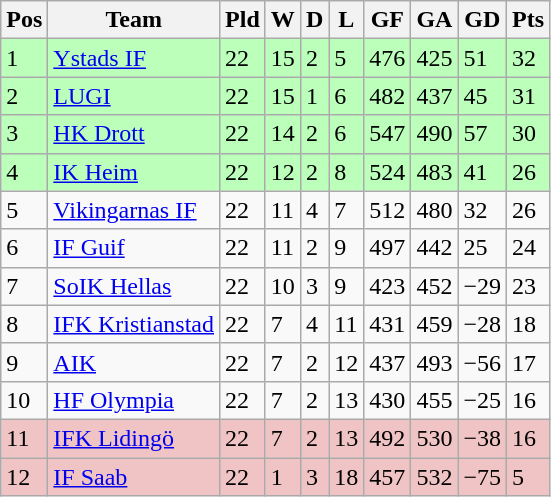<table class="wikitable">
<tr>
<th><span>Pos</span></th>
<th>Team</th>
<th><span>Pld</span></th>
<th><span>W</span></th>
<th><span>D</span></th>
<th><span>L</span></th>
<th><span>GF</span></th>
<th><span>GA</span></th>
<th><span>GD</span></th>
<th><span>Pts</span></th>
</tr>
<tr style="background:#bbffbb">
<td>1</td>
<td><a href='#'>Ystads IF</a></td>
<td>22</td>
<td>15</td>
<td>2</td>
<td>5</td>
<td>476</td>
<td>425</td>
<td>51</td>
<td>32</td>
</tr>
<tr style="background:#bbffbb">
<td>2</td>
<td><a href='#'>LUGI</a></td>
<td>22</td>
<td>15</td>
<td>1</td>
<td>6</td>
<td>482</td>
<td>437</td>
<td>45</td>
<td>31</td>
</tr>
<tr style="background:#bbffbb">
<td>3</td>
<td><a href='#'>HK Drott</a></td>
<td>22</td>
<td>14</td>
<td>2</td>
<td>6</td>
<td>547</td>
<td>490</td>
<td>57</td>
<td>30</td>
</tr>
<tr style="background:#bbffbb">
<td>4</td>
<td><a href='#'>IK Heim</a></td>
<td>22</td>
<td>12</td>
<td>2</td>
<td>8</td>
<td>524</td>
<td>483</td>
<td>41</td>
<td>26</td>
</tr>
<tr>
<td>5</td>
<td><a href='#'>Vikingarnas IF</a></td>
<td>22</td>
<td>11</td>
<td>4</td>
<td>7</td>
<td>512</td>
<td>480</td>
<td>32</td>
<td>26</td>
</tr>
<tr>
<td>6</td>
<td><a href='#'>IF Guif</a></td>
<td>22</td>
<td>11</td>
<td>2</td>
<td>9</td>
<td>497</td>
<td>442</td>
<td>25</td>
<td>24</td>
</tr>
<tr>
<td>7</td>
<td><a href='#'>SoIK Hellas</a></td>
<td>22</td>
<td>10</td>
<td>3</td>
<td>9</td>
<td>423</td>
<td>452</td>
<td>−29</td>
<td>23</td>
</tr>
<tr>
<td>8</td>
<td><a href='#'>IFK Kristianstad</a></td>
<td>22</td>
<td>7</td>
<td>4</td>
<td>11</td>
<td>431</td>
<td>459</td>
<td>−28</td>
<td>18</td>
</tr>
<tr>
<td>9</td>
<td><a href='#'>AIK</a></td>
<td>22</td>
<td>7</td>
<td>2</td>
<td>12</td>
<td>437</td>
<td>493</td>
<td>−56</td>
<td>17</td>
</tr>
<tr>
<td>10</td>
<td><a href='#'>HF Olympia</a></td>
<td>22</td>
<td>7</td>
<td>2</td>
<td>13</td>
<td>430</td>
<td>455</td>
<td>−25</td>
<td>16</td>
</tr>
<tr align="left" style="background:#f0c4c4;">
<td>11</td>
<td><a href='#'>IFK Lidingö</a></td>
<td>22</td>
<td>7</td>
<td>2</td>
<td>13</td>
<td>492</td>
<td>530</td>
<td>−38</td>
<td>16</td>
</tr>
<tr align="left" style="background:#f0c4c4;">
<td>12</td>
<td><a href='#'>IF Saab</a></td>
<td>22</td>
<td>1</td>
<td>3</td>
<td>18</td>
<td>457</td>
<td>532</td>
<td>−75</td>
<td>5</td>
</tr>
</table>
